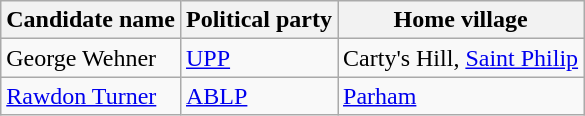<table class="wikitable">
<tr>
<th>Candidate name</th>
<th>Political party</th>
<th>Home village</th>
</tr>
<tr>
<td>George Wehner</td>
<td><a href='#'>UPP</a></td>
<td>Carty's Hill, <a href='#'>Saint Philip</a></td>
</tr>
<tr>
<td><a href='#'>Rawdon Turner</a></td>
<td><a href='#'>ABLP</a></td>
<td><a href='#'>Parham</a></td>
</tr>
</table>
